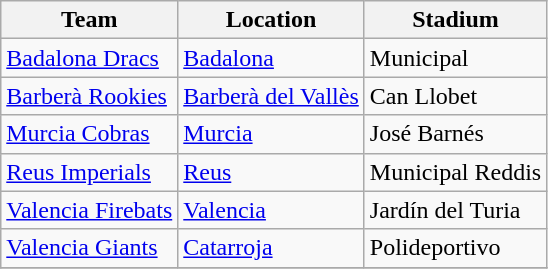<table class="wikitable sortable" style="text-align: left;">
<tr>
<th>Team</th>
<th>Location</th>
<th>Stadium</th>
</tr>
<tr>
<td><a href='#'>Badalona Dracs</a></td>
<td><a href='#'>Badalona</a></td>
<td>Municipal</td>
</tr>
<tr>
<td><a href='#'>Barberà Rookies</a></td>
<td><a href='#'>Barberà del Vallès</a></td>
<td>Can Llobet</td>
</tr>
<tr>
<td><a href='#'>Murcia Cobras</a></td>
<td><a href='#'>Murcia</a></td>
<td>José Barnés</td>
</tr>
<tr>
<td><a href='#'>Reus Imperials</a></td>
<td><a href='#'>Reus</a></td>
<td>Municipal Reddis</td>
</tr>
<tr>
<td><a href='#'>Valencia Firebats</a></td>
<td><a href='#'>Valencia</a></td>
<td>Jardín del Turia</td>
</tr>
<tr>
<td><a href='#'>Valencia Giants</a></td>
<td><a href='#'>Catarroja</a></td>
<td>Polideportivo</td>
</tr>
<tr>
</tr>
</table>
